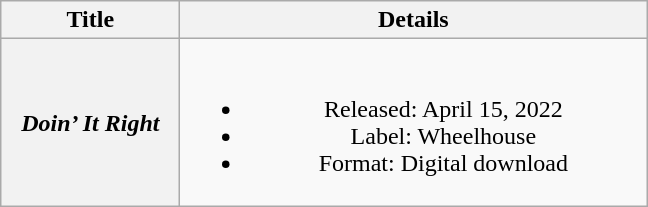<table class="wikitable plainrowheaders" style="text-align:center;">
<tr>
<th scope="col" style="width:7em;">Title</th>
<th scope="col" style="width:19em;">Details</th>
</tr>
<tr>
<th scope="row"><em>Doin’ It Right</em></th>
<td><br><ul><li>Released: April 15, 2022</li><li>Label: Wheelhouse</li><li>Format: Digital download</li></ul></td>
</tr>
</table>
